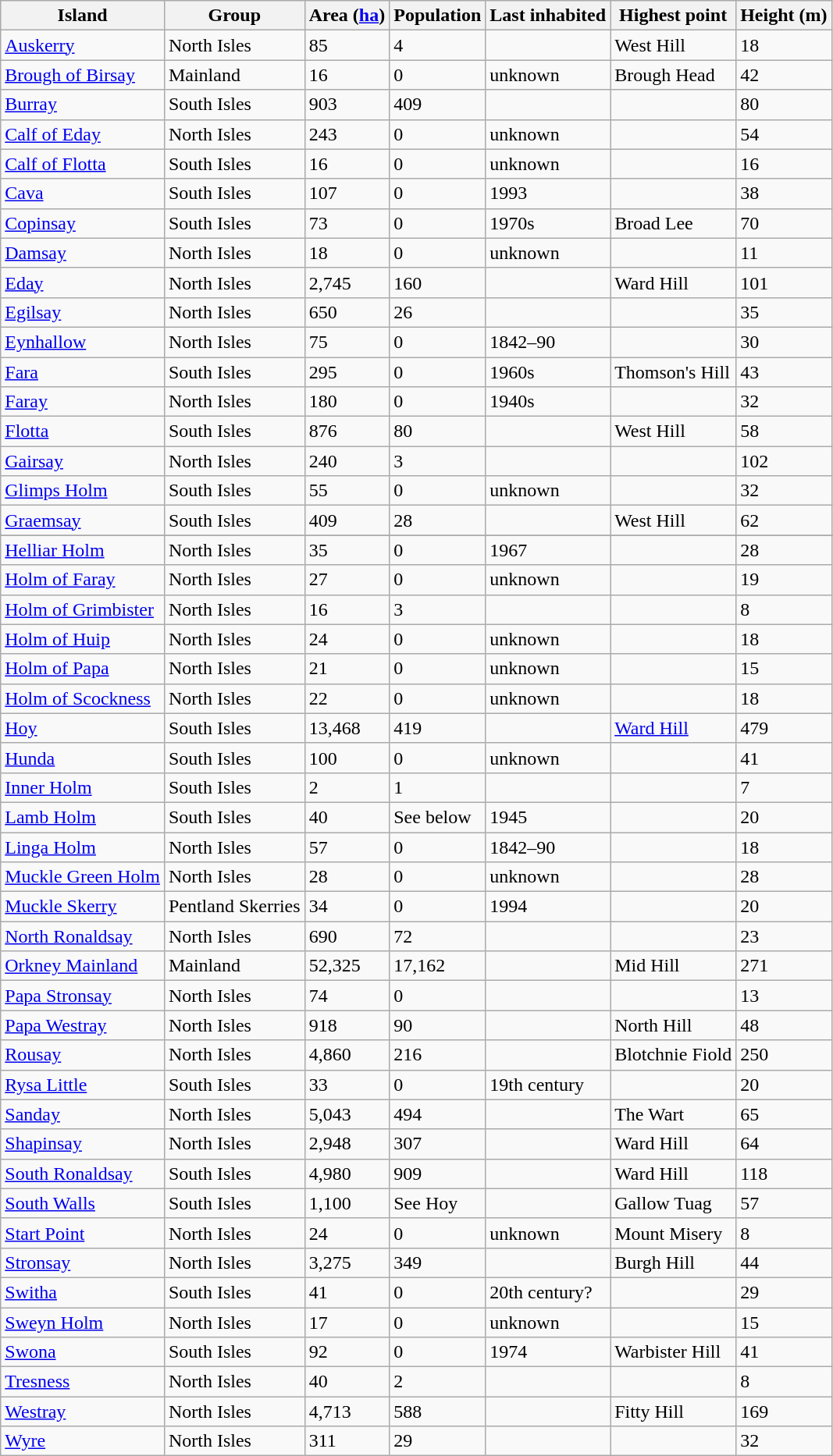<table class="wikitable sortable static-row-numbers static-row-header-text ">
<tr>
<th>Island</th>
<th>Group</th>
<th>Area (<a href='#'>ha</a>)</th>
<th>Population</th>
<th>Last inhabited</th>
<th>Highest point</th>
<th>Height (m)</th>
</tr>
<tr>
<td><a href='#'>Auskerry</a></td>
<td>North Isles</td>
<td>85</td>
<td>4</td>
<td></td>
<td>West Hill</td>
<td>18</td>
</tr>
<tr>
<td><a href='#'>Brough of Birsay</a></td>
<td>Mainland</td>
<td>16</td>
<td>0</td>
<td>unknown</td>
<td>Brough Head</td>
<td>42</td>
</tr>
<tr>
<td><a href='#'>Burray</a></td>
<td>South Isles</td>
<td>903</td>
<td>409</td>
<td></td>
<td></td>
<td>80</td>
</tr>
<tr>
<td><a href='#'>Calf of Eday</a></td>
<td>North Isles</td>
<td>243</td>
<td>0</td>
<td>unknown</td>
<td></td>
<td>54</td>
</tr>
<tr>
<td><a href='#'>Calf of Flotta</a></td>
<td>South Isles</td>
<td>16</td>
<td>0</td>
<td>unknown</td>
<td></td>
<td>16</td>
</tr>
<tr>
<td><a href='#'>Cava</a></td>
<td>South Isles</td>
<td>107</td>
<td>0</td>
<td>1993</td>
<td></td>
<td>38</td>
</tr>
<tr>
<td><a href='#'>Copinsay</a></td>
<td>South Isles</td>
<td>73</td>
<td>0</td>
<td>1970s</td>
<td>Broad Lee</td>
<td>70</td>
</tr>
<tr>
<td><a href='#'>Damsay</a></td>
<td>North Isles</td>
<td>18</td>
<td>0</td>
<td>unknown</td>
<td></td>
<td>11</td>
</tr>
<tr>
<td><a href='#'>Eday</a></td>
<td>North Isles</td>
<td>2,745</td>
<td>160</td>
<td></td>
<td>Ward Hill</td>
<td>101</td>
</tr>
<tr>
<td><a href='#'>Egilsay</a></td>
<td>North Isles</td>
<td>650</td>
<td>26</td>
<td></td>
<td></td>
<td>35</td>
</tr>
<tr>
<td><a href='#'>Eynhallow</a></td>
<td>North Isles</td>
<td>75</td>
<td>0</td>
<td>1842–90</td>
<td></td>
<td>30</td>
</tr>
<tr>
<td><a href='#'>Fara</a></td>
<td>South Isles</td>
<td>295</td>
<td>0</td>
<td>1960s</td>
<td>Thomson's Hill</td>
<td>43</td>
</tr>
<tr>
<td><a href='#'>Faray</a></td>
<td>North Isles</td>
<td>180</td>
<td>0</td>
<td>1940s</td>
<td></td>
<td>32</td>
</tr>
<tr>
<td><a href='#'>Flotta</a></td>
<td>South Isles</td>
<td>876</td>
<td>80</td>
<td></td>
<td>West Hill</td>
<td>58</td>
</tr>
<tr>
<td><a href='#'>Gairsay</a></td>
<td>North Isles</td>
<td>240</td>
<td>3</td>
<td></td>
<td></td>
<td>102</td>
</tr>
<tr>
<td><a href='#'>Glimps Holm</a></td>
<td>South Isles</td>
<td>55</td>
<td>0</td>
<td>unknown</td>
<td></td>
<td>32</td>
</tr>
<tr>
<td><a href='#'>Graemsay</a></td>
<td>South Isles</td>
<td>409</td>
<td>28</td>
<td></td>
<td>West Hill</td>
<td>62</td>
</tr>
<tr>
</tr>
<tr>
<td><a href='#'>Helliar Holm</a></td>
<td>North Isles</td>
<td>35</td>
<td>0</td>
<td>1967</td>
<td></td>
<td>28</td>
</tr>
<tr>
<td><a href='#'>Holm of Faray</a></td>
<td>North Isles</td>
<td>27</td>
<td>0</td>
<td>unknown</td>
<td></td>
<td>19</td>
</tr>
<tr>
<td><a href='#'>Holm of Grimbister</a></td>
<td>North Isles</td>
<td>16</td>
<td>3</td>
<td></td>
<td></td>
<td>8</td>
</tr>
<tr>
<td><a href='#'>Holm of Huip</a></td>
<td>North Isles</td>
<td>24</td>
<td>0</td>
<td>unknown</td>
<td></td>
<td>18</td>
</tr>
<tr>
<td><a href='#'>Holm of Papa</a></td>
<td>North Isles</td>
<td>21</td>
<td>0</td>
<td>unknown</td>
<td></td>
<td>15</td>
</tr>
<tr>
<td><a href='#'>Holm of Scockness</a></td>
<td>North Isles</td>
<td>22</td>
<td>0</td>
<td>unknown</td>
<td></td>
<td>18</td>
</tr>
<tr>
<td><a href='#'>Hoy</a></td>
<td>South Isles</td>
<td>13,468</td>
<td>419</td>
<td></td>
<td><a href='#'>Ward Hill</a></td>
<td>479</td>
</tr>
<tr>
<td><a href='#'>Hunda</a></td>
<td>South Isles</td>
<td>100</td>
<td>0</td>
<td>unknown</td>
<td></td>
<td>41</td>
</tr>
<tr>
<td><a href='#'>Inner Holm</a></td>
<td>South Isles</td>
<td>2</td>
<td>1</td>
<td></td>
<td></td>
<td>7</td>
</tr>
<tr>
<td><a href='#'>Lamb Holm</a></td>
<td>South Isles</td>
<td>40</td>
<td>See below</td>
<td>1945</td>
<td></td>
<td>20</td>
</tr>
<tr>
<td><a href='#'>Linga Holm</a></td>
<td>North Isles</td>
<td>57</td>
<td>0</td>
<td>1842–90</td>
<td></td>
<td>18</td>
</tr>
<tr>
<td><a href='#'>Muckle Green Holm</a></td>
<td>North Isles</td>
<td>28</td>
<td>0</td>
<td>unknown</td>
<td></td>
<td>28</td>
</tr>
<tr>
<td><a href='#'>Muckle Skerry</a></td>
<td>Pentland Skerries</td>
<td>34</td>
<td>0</td>
<td>1994</td>
<td></td>
<td>20</td>
</tr>
<tr>
<td><a href='#'>North Ronaldsay</a></td>
<td>North Isles</td>
<td>690</td>
<td>72</td>
<td></td>
<td></td>
<td>23</td>
</tr>
<tr>
<td><a href='#'>Orkney Mainland</a></td>
<td>Mainland</td>
<td>52,325</td>
<td>17,162</td>
<td></td>
<td>Mid Hill</td>
<td>271</td>
</tr>
<tr>
<td><a href='#'>Papa Stronsay</a></td>
<td>North Isles</td>
<td>74</td>
<td>0</td>
<td></td>
<td></td>
<td>13</td>
</tr>
<tr>
<td><a href='#'>Papa Westray</a></td>
<td>North Isles</td>
<td>918</td>
<td>90</td>
<td></td>
<td>North Hill</td>
<td>48</td>
</tr>
<tr>
<td><a href='#'>Rousay</a></td>
<td>North Isles</td>
<td>4,860</td>
<td>216</td>
<td></td>
<td>Blotchnie Fiold</td>
<td>250</td>
</tr>
<tr>
<td><a href='#'>Rysa Little</a></td>
<td>South Isles</td>
<td>33</td>
<td>0</td>
<td>19th century</td>
<td></td>
<td>20</td>
</tr>
<tr>
<td><a href='#'>Sanday</a></td>
<td>North Isles</td>
<td>5,043</td>
<td>494</td>
<td></td>
<td>The Wart</td>
<td>65</td>
</tr>
<tr>
<td><a href='#'>Shapinsay</a></td>
<td>North Isles</td>
<td>2,948</td>
<td>307</td>
<td></td>
<td>Ward Hill</td>
<td>64</td>
</tr>
<tr>
<td><a href='#'>South Ronaldsay</a></td>
<td>South Isles</td>
<td>4,980</td>
<td>909</td>
<td></td>
<td>Ward Hill</td>
<td>118</td>
</tr>
<tr>
<td><a href='#'>South Walls</a></td>
<td>South Isles</td>
<td>1,100</td>
<td>See Hoy</td>
<td></td>
<td>Gallow Tuag</td>
<td>57</td>
</tr>
<tr>
<td><a href='#'>Start Point</a></td>
<td>North Isles</td>
<td>24</td>
<td>0</td>
<td>unknown</td>
<td>Mount Misery</td>
<td>8</td>
</tr>
<tr>
<td><a href='#'>Stronsay</a></td>
<td>North Isles</td>
<td>3,275</td>
<td>349</td>
<td></td>
<td>Burgh Hill</td>
<td>44</td>
</tr>
<tr>
<td><a href='#'>Switha</a></td>
<td>South Isles</td>
<td>41</td>
<td>0</td>
<td>20th century?</td>
<td></td>
<td>29</td>
</tr>
<tr>
<td><a href='#'>Sweyn Holm</a></td>
<td>North Isles</td>
<td>17</td>
<td>0</td>
<td>unknown</td>
<td></td>
<td>15</td>
</tr>
<tr>
<td><a href='#'>Swona</a></td>
<td>South Isles</td>
<td>92</td>
<td>0</td>
<td>1974</td>
<td>Warbister Hill</td>
<td>41</td>
</tr>
<tr>
<td><a href='#'>Tresness</a></td>
<td>North Isles</td>
<td>40</td>
<td>2</td>
<td></td>
<td></td>
<td>8</td>
</tr>
<tr>
<td><a href='#'>Westray</a></td>
<td>North Isles</td>
<td>4,713</td>
<td>588</td>
<td></td>
<td>Fitty Hill</td>
<td>169</td>
</tr>
<tr>
<td><a href='#'>Wyre</a></td>
<td>North Isles</td>
<td>311</td>
<td>29</td>
<td></td>
<td></td>
<td>32</td>
</tr>
</table>
